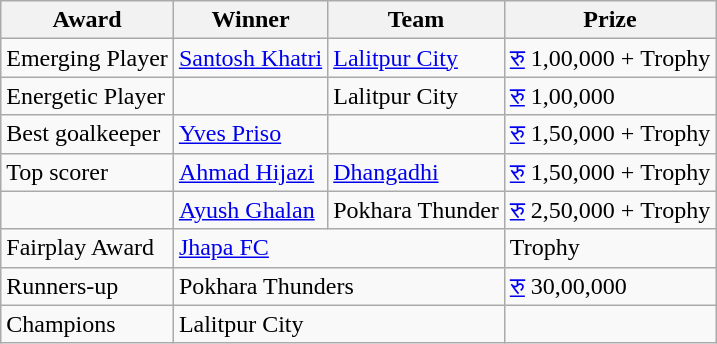<table class="wikitable">
<tr>
<th>Award</th>
<th>Winner</th>
<th>Team</th>
<th>Prize</th>
</tr>
<tr>
<td>Emerging Player</td>
<td> <a href='#'>Santosh Khatri</a></td>
<td><a href='#'>Lalitpur City</a></td>
<td><a href='#'>रु</a> 1,00,000 + Trophy</td>
</tr>
<tr>
<td>Energetic Player</td>
<td></td>
<td>Lalitpur City</td>
<td><a href='#'>रु</a> 1,00,000</td>
</tr>
<tr>
<td>Best goalkeeper</td>
<td> <a href='#'>Yves Priso</a></td>
<td></td>
<td><a href='#'>रु</a> 1,50,000 + Trophy</td>
</tr>
<tr>
<td>Top scorer</td>
<td> <a href='#'>Ahmad Hijazi</a></td>
<td><a href='#'>Dhangadhi</a></td>
<td><a href='#'>रु</a> 1,50,000 + Trophy</td>
</tr>
<tr>
<td></td>
<td> <a href='#'>Ayush Ghalan</a></td>
<td>Pokhara Thunder</td>
<td><a href='#'>रु</a> 2,50,000 + Trophy</td>
</tr>
<tr>
<td>Fairplay Award</td>
<td colspan="2"><a href='#'>Jhapa FC</a></td>
<td>Trophy</td>
</tr>
<tr>
<td>Runners-up</td>
<td colspan="2">Pokhara Thunders</td>
<td><a href='#'>रु</a> 30,00,000</td>
</tr>
<tr>
<td>Champions</td>
<td colspan="2">Lalitpur City</td>
<td></td>
</tr>
</table>
